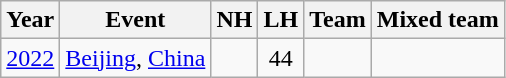<table class="wikitable" style="text-align:center;">
<tr>
<th>Year</th>
<th>Event</th>
<th>NH</th>
<th>LH</th>
<th>Team</th>
<th>Mixed team</th>
</tr>
<tr>
<td><a href='#'>2022</a></td>
<td style="text-align:left;"> <a href='#'>Beijing</a>, <a href='#'>China</a></td>
<td></td>
<td>44</td>
<td></td>
<td></td>
</tr>
</table>
